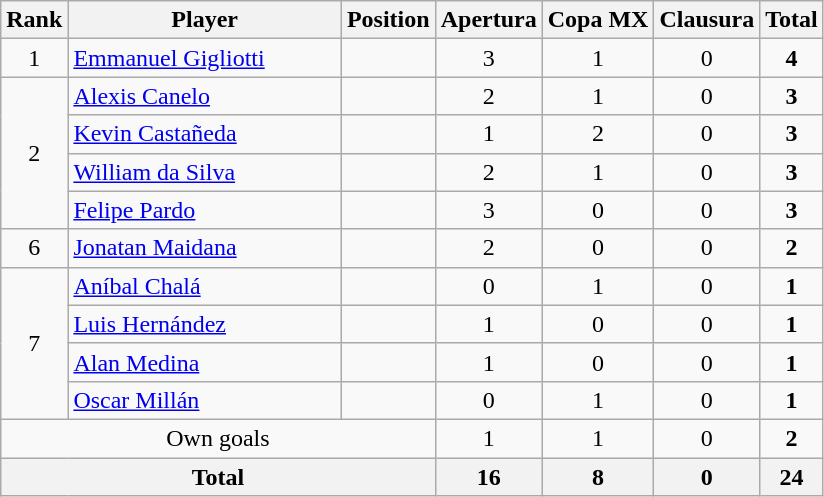<table class="wikitable">
<tr>
<th>Rank</th>
<th style="width:175px;">Player</th>
<th>Position</th>
<th>Apertura</th>
<th>Copa MX</th>
<th>Clausura</th>
<th>Total</th>
</tr>
<tr>
<td align=center>1</td>
<td> <a href='#'>Emmanuel Gigliotti</a></td>
<td align=center></td>
<td align=center>3</td>
<td align=center>1</td>
<td align=center>0</td>
<td align=center><strong>4</strong></td>
</tr>
<tr>
<td align=center rowspan=4>2</td>
<td> <a href='#'>Alexis Canelo</a></td>
<td align=center></td>
<td align=center>2</td>
<td align=center>1</td>
<td align=center>0</td>
<td align=center><strong>3</strong></td>
</tr>
<tr>
<td> <a href='#'>Kevin Castañeda</a></td>
<td align=center></td>
<td align=center>1</td>
<td align=center>2</td>
<td align=center>0</td>
<td align=center><strong>3</strong></td>
</tr>
<tr>
<td> <a href='#'>William da Silva</a></td>
<td align=center></td>
<td align=center>2</td>
<td align=center>1</td>
<td align=center>0</td>
<td align=center><strong>3</strong></td>
</tr>
<tr>
<td> <a href='#'>Felipe Pardo</a></td>
<td align=center></td>
<td align=center>3</td>
<td align=center>0</td>
<td align=center>0</td>
<td align=center><strong>3</strong></td>
</tr>
<tr>
<td align=center>6</td>
<td> <a href='#'>Jonatan Maidana</a></td>
<td align=center></td>
<td align=center>2</td>
<td align=center>0</td>
<td align=center>0</td>
<td align=center><strong>2</strong></td>
</tr>
<tr>
<td align=center rowspan=4>7</td>
<td> <a href='#'>Aníbal Chalá</a></td>
<td align=center></td>
<td align=center>0</td>
<td align=center>1</td>
<td align=center>0</td>
<td align=center><strong>1</strong></td>
</tr>
<tr>
<td> <a href='#'>Luis Hernández</a></td>
<td align=center></td>
<td align=center>1</td>
<td align=center>0</td>
<td align=center>0</td>
<td align=center><strong>1</strong></td>
</tr>
<tr>
<td> <a href='#'>Alan Medina</a></td>
<td align=center></td>
<td align=center>1</td>
<td align=center>0</td>
<td align=center>0</td>
<td align=center><strong>1</strong></td>
</tr>
<tr>
<td> <a href='#'>Oscar Millán</a></td>
<td align=center></td>
<td align=center>0</td>
<td align=center>1</td>
<td align=center>0</td>
<td align=center><strong>1</strong></td>
</tr>
<tr>
<td colspan=3 align=center>Own goals</td>
<td align=center>1</td>
<td align=center>1</td>
<td align=center>0</td>
<td align=center><strong>2</strong></td>
</tr>
<tr>
<th align=center colspan=3>Total</th>
<th align=center>16</th>
<th align=center>8</th>
<th align=center>0</th>
<th align=center>24</th>
</tr>
</table>
